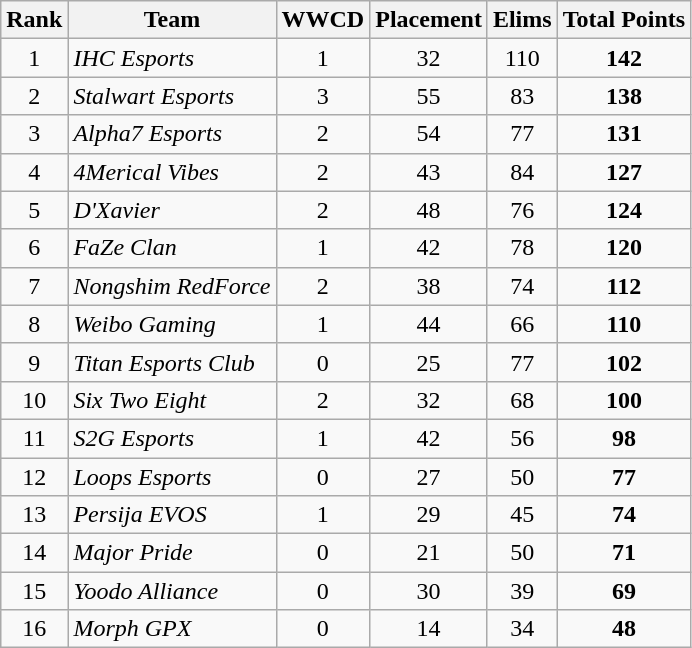<table class="wikitable" style="text-align:center">
<tr>
<th>Rank</th>
<th>Team</th>
<th>WWCD</th>
<th>Placement</th>
<th>Elims</th>
<th>Total Points</th>
</tr>
<tr>
<td>1</td>
<td style="text-align:left"><em>IHC Esports</em></td>
<td>1</td>
<td>32</td>
<td>110</td>
<td><strong>142</strong></td>
</tr>
<tr>
<td>2</td>
<td style="text-align:left"><em>Stalwart Esports</em></td>
<td>3</td>
<td>55</td>
<td>83</td>
<td><strong>138</strong></td>
</tr>
<tr>
<td>3</td>
<td style="text-align:left"><em>Alpha7 Esports</em></td>
<td>2</td>
<td>54</td>
<td>77</td>
<td><strong>131</strong></td>
</tr>
<tr>
<td>4</td>
<td style="text-align:left"><em>4Merical Vibes</em></td>
<td>2</td>
<td>43</td>
<td>84</td>
<td><strong>127</strong></td>
</tr>
<tr>
<td>5</td>
<td style="text-align:left"><em>D'Xavier</em></td>
<td>2</td>
<td>48</td>
<td>76</td>
<td><strong>124</strong></td>
</tr>
<tr>
<td>6</td>
<td style="text-align:left"><em>FaZe Clan</em></td>
<td>1</td>
<td>42</td>
<td>78</td>
<td><strong>120</strong></td>
</tr>
<tr>
<td>7</td>
<td style="text-align:left"><em>Nongshim RedForce</em></td>
<td>2</td>
<td>38</td>
<td>74</td>
<td><strong>112</strong></td>
</tr>
<tr>
<td>8</td>
<td style="text-align:left"><em>Weibo Gaming</em></td>
<td>1</td>
<td>44</td>
<td>66</td>
<td><strong>110</strong></td>
</tr>
<tr>
<td>9</td>
<td style="text-align:left"><em>Titan Esports Club</em></td>
<td>0</td>
<td>25</td>
<td>77</td>
<td><strong>102</strong></td>
</tr>
<tr>
<td>10</td>
<td style="text-align:left"><em>Six Two Eight</em></td>
<td>2</td>
<td>32</td>
<td>68</td>
<td><strong>100</strong></td>
</tr>
<tr>
<td>11</td>
<td style="text-align:left"><em>S2G Esports</em></td>
<td>1</td>
<td>42</td>
<td>56</td>
<td><strong>98</strong></td>
</tr>
<tr>
<td>12</td>
<td style="text-align:left"><em>Loops Esports</em></td>
<td>0</td>
<td>27</td>
<td>50</td>
<td><strong>77</strong></td>
</tr>
<tr>
<td>13</td>
<td style="text-align:left"><em>Persija EVOS</em></td>
<td>1</td>
<td>29</td>
<td>45</td>
<td><strong>74</strong></td>
</tr>
<tr>
<td>14</td>
<td style="text-align:left"><em>Major Pride</em></td>
<td>0</td>
<td>21</td>
<td>50</td>
<td><strong>71</strong></td>
</tr>
<tr>
<td>15</td>
<td style="text-align:left"><em>Yoodo Alliance</em></td>
<td>0</td>
<td>30</td>
<td>39</td>
<td><strong>69</strong></td>
</tr>
<tr>
<td>16</td>
<td style="text-align:left"><em>Morph GPX</em></td>
<td>0</td>
<td>14</td>
<td>34</td>
<td><strong>48</strong></td>
</tr>
</table>
